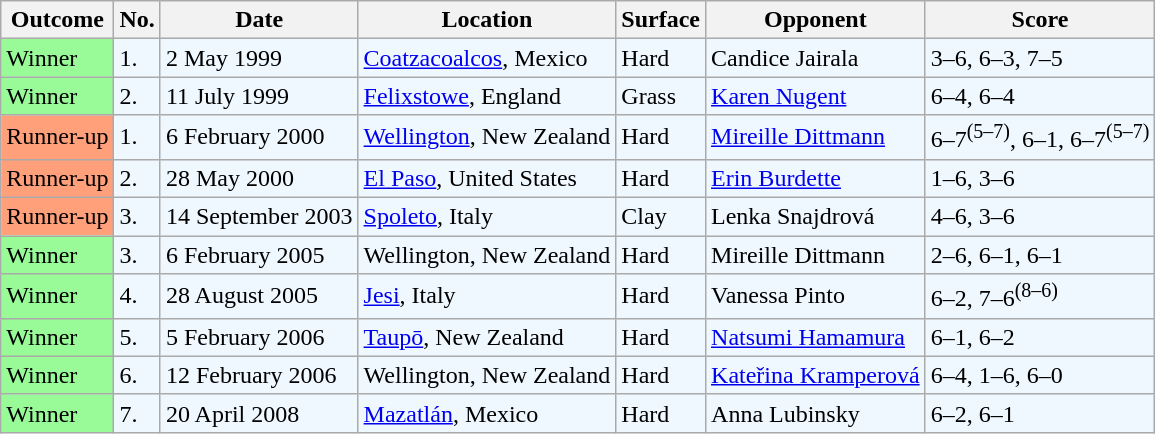<table class="sortable wikitable">
<tr>
<th>Outcome</th>
<th>No.</th>
<th>Date</th>
<th>Location</th>
<th>Surface</th>
<th>Opponent</th>
<th>Score</th>
</tr>
<tr bgcolor="#f0f8ff">
<td bgcolor="98FB98">Winner</td>
<td>1.</td>
<td>2 May 1999</td>
<td><a href='#'>Coatzacoalcos</a>, Mexico</td>
<td>Hard</td>
<td> Candice Jairala</td>
<td>3–6, 6–3, 7–5</td>
</tr>
<tr bgcolor="#f0f8ff">
<td bgcolor="98FB98">Winner</td>
<td>2.</td>
<td>11 July 1999</td>
<td><a href='#'>Felixstowe</a>, England</td>
<td>Grass</td>
<td> <a href='#'>Karen Nugent</a></td>
<td>6–4, 6–4</td>
</tr>
<tr bgcolor="#f0f8ff">
<td bgcolor="FFA07A">Runner-up</td>
<td>1.</td>
<td>6 February 2000</td>
<td><a href='#'>Wellington</a>, New Zealand</td>
<td>Hard</td>
<td> <a href='#'>Mireille Dittmann</a></td>
<td>6–7<sup>(5–7)</sup>, 6–1, 6–7<sup>(5–7)</sup></td>
</tr>
<tr bgcolor="#f0f8ff">
<td bgcolor="FFA07A">Runner-up</td>
<td>2.</td>
<td>28 May 2000</td>
<td><a href='#'>El Paso</a>, United States</td>
<td>Hard</td>
<td> <a href='#'>Erin Burdette</a></td>
<td>1–6, 3–6</td>
</tr>
<tr bgcolor="#f0f8ff">
<td bgcolor="FFA07A">Runner-up</td>
<td>3.</td>
<td>14 September 2003</td>
<td><a href='#'>Spoleto</a>, Italy</td>
<td>Clay</td>
<td> Lenka Snajdrová</td>
<td>4–6, 3–6</td>
</tr>
<tr bgcolor="#f0f8ff">
<td bgcolor="98FB98">Winner</td>
<td>3.</td>
<td>6 February 2005</td>
<td>Wellington, New Zealand</td>
<td>Hard</td>
<td> Mireille Dittmann</td>
<td>2–6, 6–1, 6–1</td>
</tr>
<tr bgcolor="#f0f8ff">
<td bgcolor="98FB98">Winner</td>
<td>4.</td>
<td>28 August 2005</td>
<td><a href='#'>Jesi</a>, Italy</td>
<td>Hard</td>
<td> Vanessa Pinto</td>
<td>6–2, 7–6<sup>(8–6)</sup></td>
</tr>
<tr bgcolor="#f0f8ff">
<td bgcolor="98FB98">Winner</td>
<td>5.</td>
<td>5 February 2006</td>
<td><a href='#'>Taupō</a>, New Zealand</td>
<td>Hard</td>
<td> <a href='#'>Natsumi Hamamura</a></td>
<td>6–1, 6–2</td>
</tr>
<tr bgcolor="#f0f8ff">
<td bgcolor="98FB98">Winner</td>
<td>6.</td>
<td>12 February 2006</td>
<td>Wellington, New Zealand</td>
<td>Hard</td>
<td> <a href='#'>Kateřina Kramperová</a></td>
<td>6–4, 1–6, 6–0</td>
</tr>
<tr bgcolor="#f0f8ff">
<td bgcolor="98FB98">Winner</td>
<td>7.</td>
<td>20 April 2008</td>
<td><a href='#'>Mazatlán</a>, Mexico</td>
<td>Hard</td>
<td> Anna Lubinsky</td>
<td>6–2, 6–1</td>
</tr>
</table>
